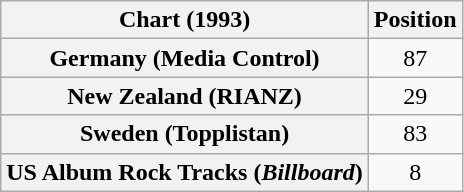<table class="wikitable sortable plainrowheaders" style="text-align:center">
<tr>
<th>Chart (1993)</th>
<th>Position</th>
</tr>
<tr>
<th scope="row">Germany (Media Control)</th>
<td>87</td>
</tr>
<tr>
<th scope="row">New Zealand (RIANZ)</th>
<td>29</td>
</tr>
<tr>
<th scope="row">Sweden (Topplistan)</th>
<td>83</td>
</tr>
<tr>
<th scope="row">US Album Rock Tracks (<em>Billboard</em>)</th>
<td>8</td>
</tr>
</table>
